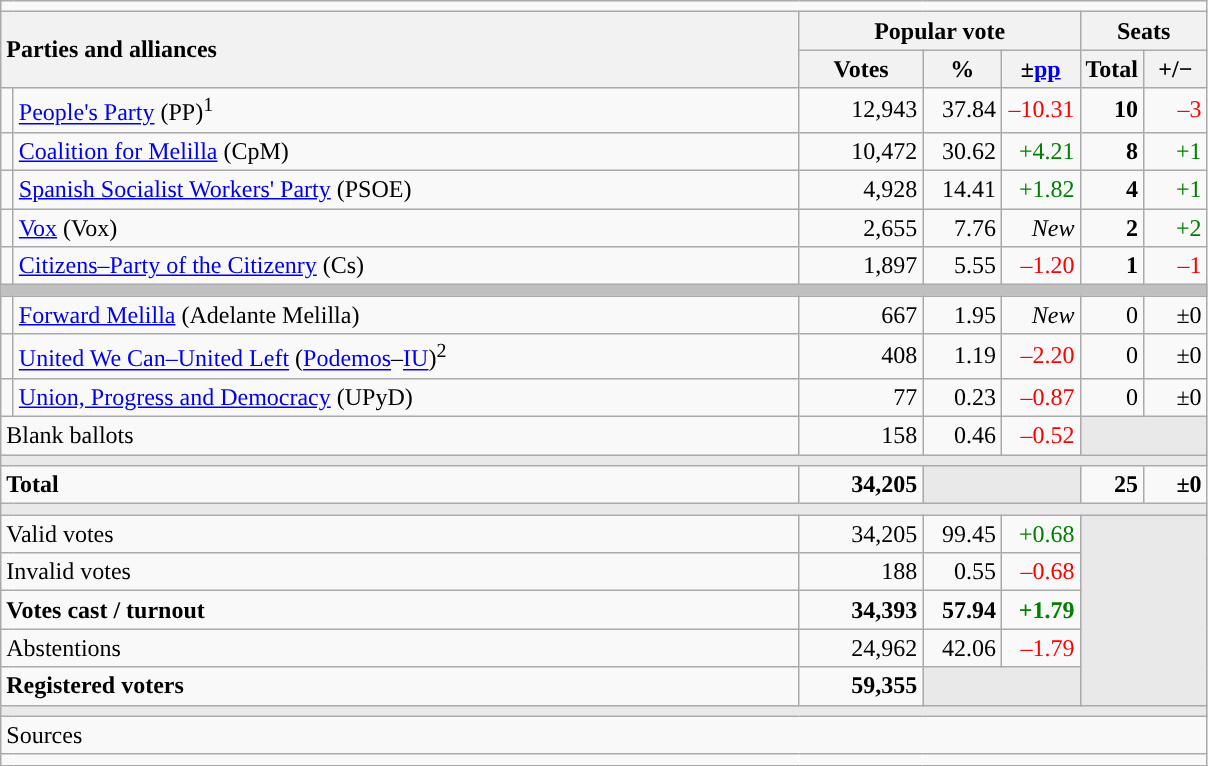<table class="wikitable" style="text-align:right;">
<tr>
<td colspan="7"></td>
</tr>
<tr>
<th style="text-align:left;" rowspan="2" colspan="2" width="525">Parties and alliances</th>
<th colspan="3">Popular vote</th>
<th colspan="2">Seats</th>
</tr>
<tr>
<th width="75">Votes</th>
<th width="45">%</th>
<th width="45">±<a href='#'>pp</a></th>
<th width="35">Total</th>
<th width="35">+/−</th>
</tr>
<tr>
<td width="1" style="color:inherit;background:"></td>
<td align="left"><a href='#'>People's Party</a> (PP)<sup>1</sup></td>
<td>12,943</td>
<td>37.84</td>
<td style="color:red;">–10.31</td>
<td><strong>10</strong></td>
<td style="color:red;">–3</td>
</tr>
<tr>
<td style="color:inherit;background:"></td>
<td align="left"><a href='#'>Coalition for Melilla</a> (CpM)</td>
<td>10,472</td>
<td>30.62</td>
<td style="color:green;">+4.21</td>
<td><strong>8</strong></td>
<td style="color:green;">+1</td>
</tr>
<tr>
<td style="color:inherit;background:"></td>
<td align="left"><a href='#'>Spanish Socialist Workers' Party</a> (PSOE)</td>
<td>4,928</td>
<td>14.41</td>
<td style="color:green;">+1.82</td>
<td><strong>4</strong></td>
<td style="color:green;">+1</td>
</tr>
<tr>
<td style="color:inherit;background:"></td>
<td align="left"><a href='#'>Vox</a> (Vox)</td>
<td>2,655</td>
<td>7.76</td>
<td><em>New</em></td>
<td><strong>2</strong></td>
<td style="color:green;">+2</td>
</tr>
<tr>
<td style="color:inherit;background:"></td>
<td align="left"><a href='#'>Citizens–Party of the Citizenry</a> (Cs)</td>
<td>1,897</td>
<td>5.55</td>
<td style="color:red;">–1.20</td>
<td><strong>1</strong></td>
<td style="color:red;">–1</td>
</tr>
<tr>
<td colspan="7" bgcolor="#C0C0C0"></td>
</tr>
<tr>
<td style="color:inherit;background:"></td>
<td align="left"><a href='#'>Forward Melilla</a> (Adelante Melilla)</td>
<td>667</td>
<td>1.95</td>
<td><em>New</em></td>
<td>0</td>
<td>±0</td>
</tr>
<tr>
<td style="color:inherit;background:"></td>
<td align="left"><a href='#'>United We Can–United Left</a> (<a href='#'>Podemos</a>–<a href='#'>IU</a>)<sup>2</sup></td>
<td>408</td>
<td>1.19</td>
<td style="color:red;">–2.20</td>
<td>0</td>
<td>±0</td>
</tr>
<tr>
<td style="color:inherit;background:"></td>
<td align="left"><a href='#'>Union, Progress and Democracy</a> (UPyD)</td>
<td>77</td>
<td>0.23</td>
<td style="color:red;">–0.87</td>
<td>0</td>
<td>±0</td>
</tr>
<tr>
<td align="left" colspan="2">Blank ballots</td>
<td>158</td>
<td>0.46</td>
<td style="color:red;">–0.52</td>
<td bgcolor="#E9E9E9" colspan="2"></td>
</tr>
<tr>
<td colspan="7" bgcolor="#E9E9E9"></td>
</tr>
<tr style="font-weight:bold;">
<td align="left" colspan="2">Total</td>
<td>34,205</td>
<td bgcolor="#E9E9E9" colspan="2"></td>
<td>25</td>
<td>±0</td>
</tr>
<tr>
<td colspan="7" bgcolor="#E9E9E9"></td>
</tr>
<tr>
<td align="left" colspan="2">Valid votes</td>
<td>34,205</td>
<td>99.45</td>
<td style="color:green;">+0.68</td>
<td bgcolor="#E9E9E9" colspan="2" rowspan="5"></td>
</tr>
<tr>
<td align="left" colspan="2">Invalid votes</td>
<td>188</td>
<td>0.55</td>
<td style="color:red;">–0.68</td>
</tr>
<tr style="font-weight:bold;">
<td align="left" colspan="2">Votes cast / turnout</td>
<td>34,393</td>
<td>57.94</td>
<td style="color:green;">+1.79</td>
</tr>
<tr>
<td align="left" colspan="2">Abstentions</td>
<td>24,962</td>
<td>42.06</td>
<td style="color:red;">–1.79</td>
</tr>
<tr style="font-weight:bold;">
<td align="left" colspan="2">Registered voters</td>
<td>59,355</td>
<td bgcolor="#E9E9E9" colspan="2"></td>
</tr>
<tr>
<td colspan="7" bgcolor="#E9E9E9"></td>
</tr>
<tr>
<td align="left" colspan="7">Sources</td>
</tr>
<tr>
<td colspan="7" style="text-align:left; max-width:790px;"></td>
</tr>
</table>
